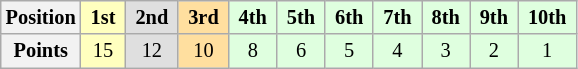<table class="wikitable" style="font-size:85%; text-align:center">
<tr>
<th>Position</th>
<td style="background:#ffffbf;"> <strong>1st</strong> </td>
<td style="background:#dfdfdf;"> <strong>2nd</strong> </td>
<td style="background:#ffdf9f;"> <strong>3rd</strong> </td>
<td style="background:#dfffdf;"> <strong>4th</strong> </td>
<td style="background:#dfffdf;"> <strong>5th</strong> </td>
<td style="background:#dfffdf;"> <strong>6th</strong> </td>
<td style="background:#dfffdf;"> <strong>7th</strong> </td>
<td style="background:#dfffdf;"> <strong>8th</strong> </td>
<td style="background:#dfffdf;"> <strong>9th</strong> </td>
<td style="background:#dfffdf;"> <strong>10th</strong> </td>
</tr>
<tr>
<th>Points</th>
<td style="background:#ffffbf;">15</td>
<td style="background:#dfdfdf;">12</td>
<td style="background:#ffdf9f;">10</td>
<td style="background:#dfffdf;">8</td>
<td style="background:#dfffdf;">6</td>
<td style="background:#dfffdf;">5</td>
<td style="background:#dfffdf;">4</td>
<td style="background:#dfffdf;">3</td>
<td style="background:#dfffdf;">2</td>
<td style="background:#dfffdf;">1</td>
</tr>
</table>
